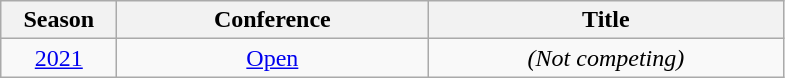<table class="wikitable">
<tr>
<th width=70px><strong>Season</strong></th>
<th width=200px>Conference</th>
<th width=230px>Title</th>
</tr>
<tr style="text-align:center;">
<td rowspan=1><a href='#'>2021</a></td>
<td><a href='#'>Open</a></td>
<td><em>(Not competing)</em></td>
</tr>
</table>
